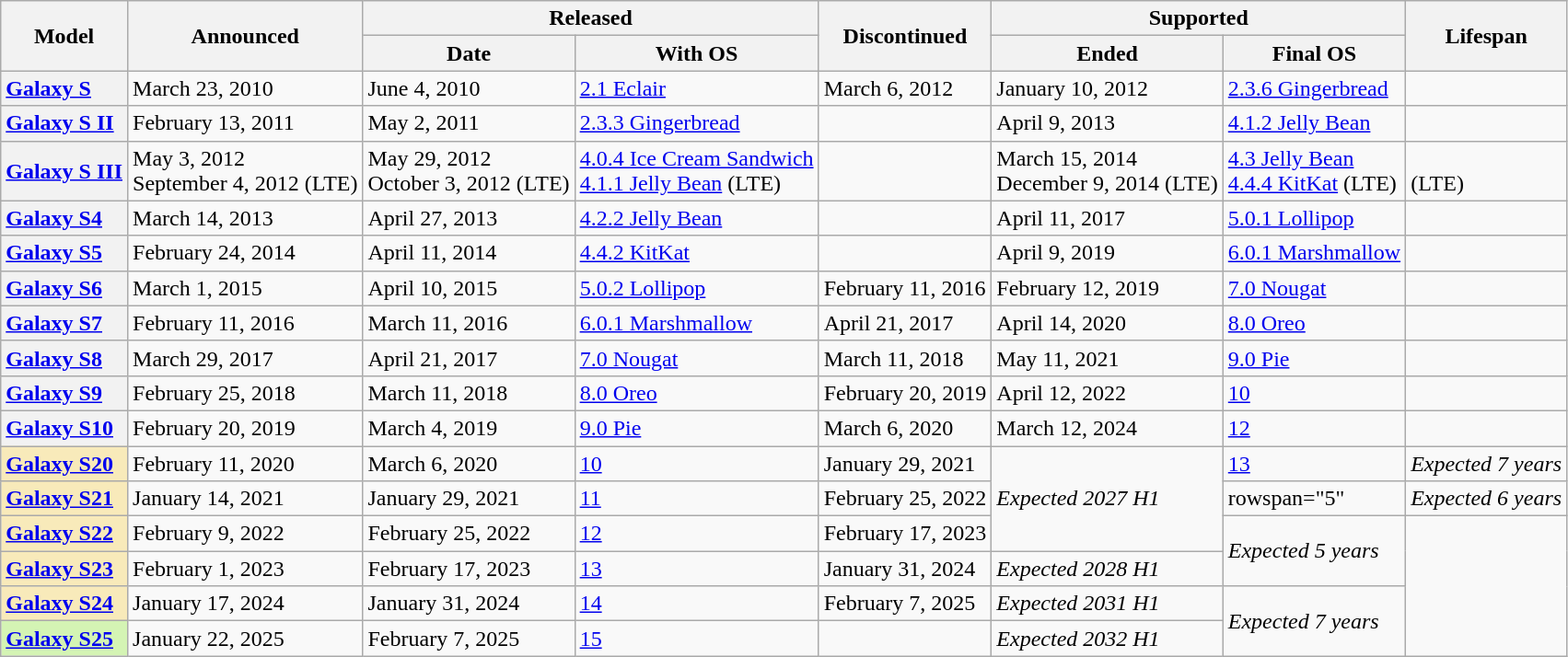<table class="wikitable mw-datatable">
<tr>
<th rowspan="2">Model</th>
<th rowspan="2">Announced</th>
<th colspan="2">Released</th>
<th rowspan="2">Discontinued</th>
<th colspan="2">Supported</th>
<th rowspan="2">Lifespan</th>
</tr>
<tr>
<th>Date</th>
<th>With OS</th>
<th>Ended</th>
<th>Final OS</th>
</tr>
<tr>
<th style="text-align: left;"><a href='#'>Galaxy S</a></th>
<td>March 23, 2010</td>
<td>June 4, 2010</td>
<td><a href='#'>2.1 Eclair</a></td>
<td>March 6, 2012</td>
<td>January 10, 2012</td>
<td><a href='#'>2.3.6 Gingerbread</a></td>
<td></td>
</tr>
<tr>
<th style="text-align: left;"><a href='#'>Galaxy S II</a></th>
<td>February 13, 2011</td>
<td>May 2, 2011</td>
<td><a href='#'>2.3.3 Gingerbread</a></td>
<td></td>
<td>April 9, 2013</td>
<td><a href='#'>4.1.2 Jelly Bean</a></td>
<td></td>
</tr>
<tr>
<th style="text-align: left;"><a href='#'>Galaxy S III</a></th>
<td>May 3, 2012 <br> September 4, 2012 (LTE)</td>
<td>May 29, 2012 <br> October 3, 2012 (LTE)</td>
<td><a href='#'>4.0.4 Ice Cream Sandwich</a> <br> <a href='#'>4.1.1 Jelly Bean</a> (LTE)</td>
<td></td>
<td>March 15, 2014 <br> December 9, 2014 (LTE)</td>
<td><a href='#'>4.3 Jelly Bean</a> <br> <a href='#'>4.4.4 KitKat</a> (LTE)</td>
<td> <br>  (LTE)</td>
</tr>
<tr>
<th style="text-align: left;"><a href='#'>Galaxy S4</a></th>
<td>March 14, 2013</td>
<td>April 27, 2013</td>
<td><a href='#'>4.2.2 Jelly Bean</a></td>
<td></td>
<td>April 11, 2017</td>
<td><a href='#'>5.0.1 Lollipop</a></td>
<td></td>
</tr>
<tr>
<th style="text-align: left;"><a href='#'>Galaxy S5</a></th>
<td>February 24, 2014</td>
<td>April 11, 2014</td>
<td><a href='#'>4.4.2 KitKat</a></td>
<td></td>
<td>April 9, 2019</td>
<td><a href='#'>6.0.1 Marshmallow</a></td>
<td></td>
</tr>
<tr>
<th style="text-align: left;"><a href='#'>Galaxy S6</a></th>
<td>March 1, 2015</td>
<td>April 10, 2015</td>
<td><a href='#'>5.0.2 Lollipop</a></td>
<td>February 11, 2016</td>
<td>February 12, 2019</td>
<td><a href='#'>7.0 Nougat</a></td>
<td></td>
</tr>
<tr>
<th style="text-align: left;"><a href='#'>Galaxy S7</a></th>
<td>February 11, 2016</td>
<td>March 11, 2016</td>
<td><a href='#'>6.0.1 Marshmallow</a></td>
<td>April 21, 2017</td>
<td>April 14, 2020</td>
<td><a href='#'>8.0 Oreo</a></td>
<td></td>
</tr>
<tr>
<th style="text-align: left;"><a href='#'>Galaxy S8</a></th>
<td>March 29, 2017</td>
<td>April 21, 2017</td>
<td><a href='#'>7.0 Nougat</a></td>
<td>March 11, 2018</td>
<td>May 11, 2021</td>
<td><a href='#'>9.0 Pie</a></td>
<td></td>
</tr>
<tr>
<th style="text-align: left;"><a href='#'>Galaxy S9</a></th>
<td>February 25, 2018</td>
<td>March 11, 2018</td>
<td><a href='#'>8.0 Oreo</a></td>
<td>February 20, 2019</td>
<td>April 12, 2022</td>
<td><a href='#'>10</a></td>
<td></td>
</tr>
<tr>
<th style="text-align: left;"><a href='#'>Galaxy S10</a></th>
<td>February 20, 2019</td>
<td>March 4, 2019</td>
<td><a href='#'>9.0 Pie</a></td>
<td>March 6, 2020</td>
<td>March 12, 2024</td>
<td><a href='#'>12</a></td>
<td></td>
</tr>
<tr>
<th style="text-align: left; background:#f8eaba;"><a href='#'>Galaxy S20</a></th>
<td>February 11, 2020</td>
<td>March 6, 2020</td>
<td><a href='#'>10</a></td>
<td>January 29, 2021</td>
<td rowspan="3"><em>Expected 2027 H1</em></td>
<td><a href='#'>13</a></td>
<td><em>Expected 7 years</em></td>
</tr>
<tr>
<th style="text-align: left; background:#f8eaba;"><a href='#'>Galaxy S21</a></th>
<td>January 14, 2021</td>
<td>January 29, 2021</td>
<td><a href='#'>11</a></td>
<td>February 25, 2022</td>
<td>rowspan="5" </td>
<td><em>Expected 6 years</em></td>
</tr>
<tr>
<th style="text-align: left; background:#f8eaba;"><a href='#'>Galaxy S22</a></th>
<td>February 9, 2022</td>
<td>February 25, 2022</td>
<td><a href='#'>12</a></td>
<td>February 17, 2023</td>
<td rowspan="2"><em>Expected 5 years</em></td>
</tr>
<tr>
<th style="text-align: left; background:#f8eaba;"><a href='#'>Galaxy S23</a></th>
<td>February 1, 2023</td>
<td>February 17, 2023</td>
<td><a href='#'>13</a></td>
<td>January 31, 2024</td>
<td><em>Expected 2028 H1</em></td>
</tr>
<tr>
<th style="text-align: left; background:#f8eaba;"><a href='#'>Galaxy S24</a></th>
<td>January 17, 2024</td>
<td>January 31, 2024</td>
<td><a href='#'>14</a></td>
<td>February 7, 2025</td>
<td><em>Expected 2031 H1</em></td>
<td rowspan="2"><em>Expected 7 years</em></td>
</tr>
<tr>
<th style="text-align: left; background:#d4f4b4;"><a href='#'>Galaxy S25</a></th>
<td>January 22, 2025</td>
<td>February 7, 2025</td>
<td><a href='#'>15</a></td>
<td></td>
<td><em>Expected 2032 H1</em></td>
</tr>
</table>
